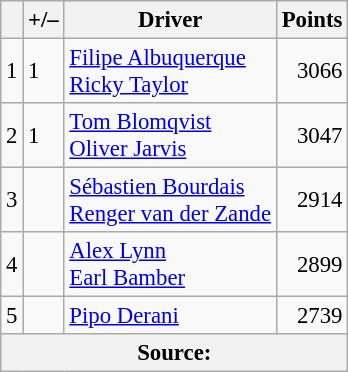<table class="wikitable" style="font-size: 95%;">
<tr>
<th scope="col"></th>
<th scope="col">+/–</th>
<th scope="col">Driver</th>
<th scope="col">Points</th>
</tr>
<tr>
<td align=center>1</td>
<td align="left"> 1</td>
<td> <a href='#'>Filipe Albuquerque</a><br> <a href='#'>Ricky Taylor</a></td>
<td align=right>3066</td>
</tr>
<tr>
<td align=center>2</td>
<td align="left"> 1</td>
<td> <a href='#'>Tom Blomqvist</a><br> <a href='#'>Oliver Jarvis</a></td>
<td align=right>3047</td>
</tr>
<tr>
<td align=center>3</td>
<td align="left"></td>
<td> <a href='#'>Sébastien Bourdais</a><br> <a href='#'>Renger van der Zande</a></td>
<td align=right>2914</td>
</tr>
<tr>
<td align=center>4</td>
<td align="left"></td>
<td> <a href='#'>Alex Lynn</a><br> <a href='#'>Earl Bamber</a></td>
<td align=right>2899</td>
</tr>
<tr>
<td align=center>5</td>
<td align="left"></td>
<td> <a href='#'>Pipo Derani</a></td>
<td align=right>2739</td>
</tr>
<tr>
<th colspan=5>Source:</th>
</tr>
</table>
